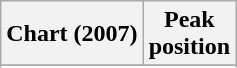<table class="wikitable sortable plainrowheaders">
<tr>
<th scope="col">Chart (2007)</th>
<th scope="col">Peak<br>position</th>
</tr>
<tr>
</tr>
<tr>
</tr>
</table>
